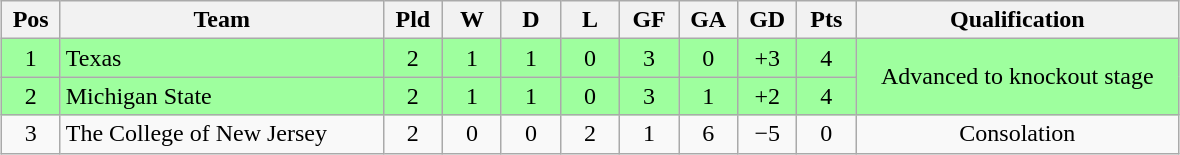<table class="wikitable" style="text-align:center; margin: 1em auto">
<tr>
<th style=width:2em>Pos</th>
<th style=width:13em>Team</th>
<th style=width:2em>Pld</th>
<th style=width:2em>W</th>
<th style=width:2em>D</th>
<th style=width:2em>L</th>
<th style=width:2em>GF</th>
<th style=width:2em>GA</th>
<th style=width:2em>GD</th>
<th style=width:2em>Pts</th>
<th style=width:13em>Qualification</th>
</tr>
<tr bgcolor="#9eff9e">
<td>1</td>
<td style="text-align:left">Texas</td>
<td>2</td>
<td>1</td>
<td>1</td>
<td>0</td>
<td>3</td>
<td>0</td>
<td>+3</td>
<td>4</td>
<td rowspan="2">Advanced to knockout stage</td>
</tr>
<tr bgcolor="#9eff9e">
<td>2</td>
<td style="text-align:left">Michigan State</td>
<td>2</td>
<td>1</td>
<td>1</td>
<td>0</td>
<td>3</td>
<td>1</td>
<td>+2</td>
<td>4</td>
</tr>
<tr>
<td>3</td>
<td style="text-align:left">The College of New Jersey</td>
<td>2</td>
<td>0</td>
<td>0</td>
<td>2</td>
<td>1</td>
<td>6</td>
<td>−5</td>
<td>0</td>
<td>Consolation</td>
</tr>
</table>
